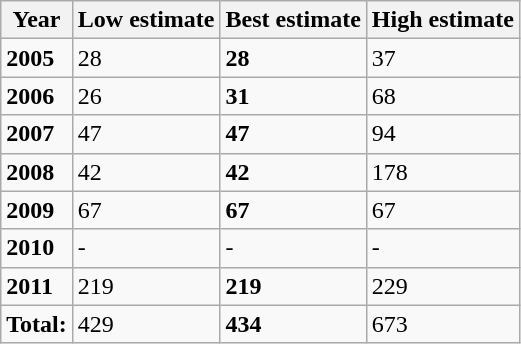<table class=wikitable>
<tr>
<th>Year</th>
<th>Low estimate</th>
<th>Best estimate</th>
<th>High estimate</th>
</tr>
<tr>
<td><strong>2005</strong></td>
<td>28</td>
<td><strong>28</strong></td>
<td>37</td>
</tr>
<tr>
<td><strong>2006</strong></td>
<td>26</td>
<td><strong>31</strong></td>
<td>68</td>
</tr>
<tr>
<td><strong>2007</strong></td>
<td>47</td>
<td><strong>47</strong></td>
<td>94</td>
</tr>
<tr>
<td><strong>2008</strong></td>
<td>42</td>
<td><strong>42</strong></td>
<td>178</td>
</tr>
<tr>
<td><strong>2009</strong></td>
<td>67</td>
<td><strong>67</strong></td>
<td>67</td>
</tr>
<tr>
<td><strong>2010</strong></td>
<td>-</td>
<td>-</td>
<td>-</td>
</tr>
<tr>
<td><strong>2011</strong></td>
<td>219</td>
<td><strong>219</strong></td>
<td>229</td>
</tr>
<tr>
<td><strong>Total:</strong></td>
<td>429</td>
<td><strong>434</strong></td>
<td>673</td>
</tr>
</table>
